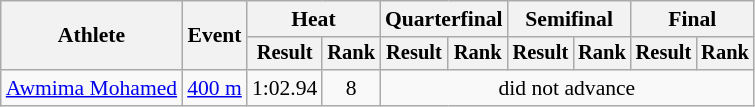<table class="wikitable" style="font-size:90%">
<tr>
<th rowspan="2">Athlete</th>
<th rowspan="2">Event</th>
<th colspan="2">Heat</th>
<th colspan="2">Quarterfinal</th>
<th colspan="2">Semifinal</th>
<th colspan="2">Final</th>
</tr>
<tr style="font-size:95%">
<th>Result</th>
<th>Rank</th>
<th>Result</th>
<th>Rank</th>
<th>Result</th>
<th>Rank</th>
<th>Result</th>
<th>Rank</th>
</tr>
<tr align=center>
<td align=left><a href='#'>Awmima Mohamed</a></td>
<td align=left><a href='#'>400 m</a></td>
<td>1:02.94</td>
<td>8</td>
<td colspan=6>did not advance</td>
</tr>
</table>
